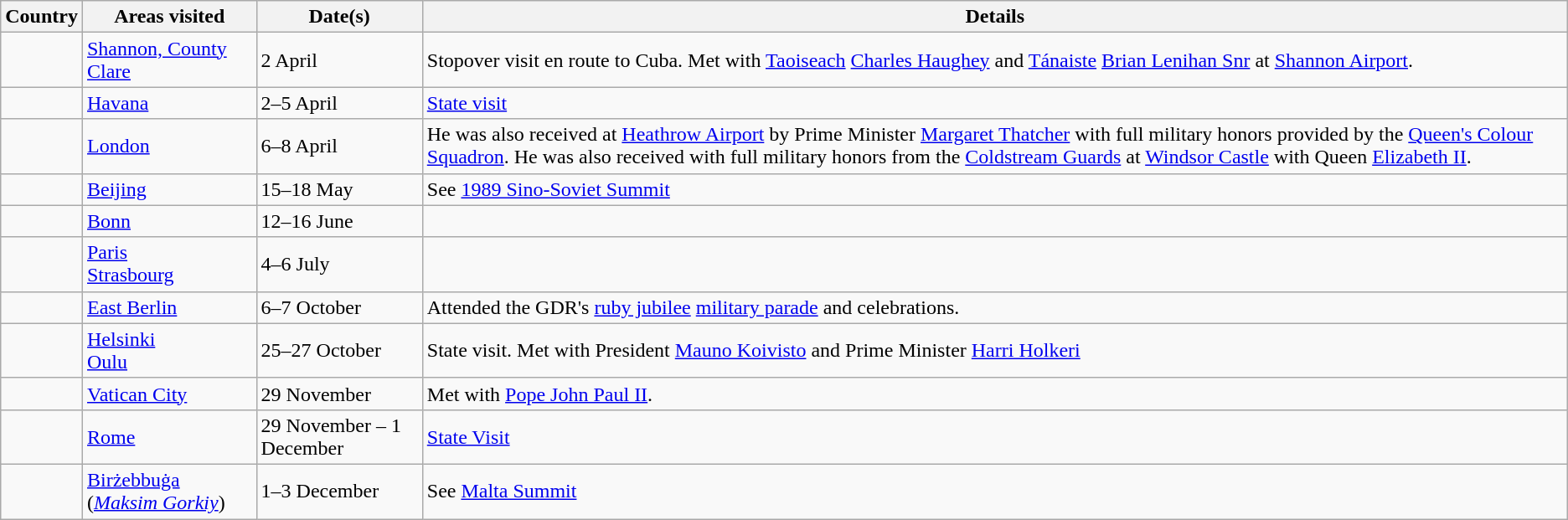<table class="wikitable sortable outercollapse">
<tr>
<th scope=col>Country</th>
<th scope=col>Areas visited</th>
<th scope=col>Date(s)</th>
<th scope=col class="unsortable">Details</th>
</tr>
<tr>
<td></td>
<td><a href='#'>Shannon, County Clare</a></td>
<td>2 April</td>
<td>Stopover visit en route to Cuba. Met with <a href='#'>Taoiseach</a> <a href='#'>Charles Haughey</a> and <a href='#'>Tánaiste</a> <a href='#'>Brian Lenihan Snr</a> at <a href='#'>Shannon Airport</a>.</td>
</tr>
<tr>
<td></td>
<td><a href='#'>Havana</a></td>
<td>2–5 April</td>
<td><a href='#'>State visit</a></td>
</tr>
<tr>
<td></td>
<td><a href='#'>London</a></td>
<td>6–8 April</td>
<td>He was also received at <a href='#'>Heathrow Airport</a> by Prime Minister <a href='#'>Margaret Thatcher</a> with full military honors provided by the <a href='#'>Queen's Colour Squadron</a>. He was also received with full military honors from the <a href='#'>Coldstream Guards</a> at <a href='#'>Windsor Castle</a> with Queen <a href='#'>Elizabeth II</a>.</td>
</tr>
<tr>
<td></td>
<td><a href='#'>Beijing</a></td>
<td>15–18 May</td>
<td>See <a href='#'>1989 Sino-Soviet Summit</a></td>
</tr>
<tr>
<td></td>
<td><a href='#'>Bonn</a></td>
<td>12–16 June</td>
<td></td>
</tr>
<tr>
<td></td>
<td><a href='#'>Paris</a><br><a href='#'>Strasbourg</a></td>
<td>4–6 July</td>
<td></td>
</tr>
<tr>
<td></td>
<td><a href='#'>East Berlin</a></td>
<td>6–7 October</td>
<td>Attended the GDR's <a href='#'>ruby jubilee</a> <a href='#'>military parade</a> and celebrations.</td>
</tr>
<tr>
<td></td>
<td><a href='#'>Helsinki</a><br><a href='#'>Oulu</a></td>
<td>25–27 October</td>
<td>State visit. Met with President <a href='#'>Mauno Koivisto</a> and Prime Minister <a href='#'>Harri Holkeri</a></td>
</tr>
<tr>
<td></td>
<td><a href='#'>Vatican City</a></td>
<td>29 November</td>
<td>Met with <a href='#'>Pope John Paul II</a>.</td>
</tr>
<tr>
<td></td>
<td><a href='#'>Rome</a></td>
<td>29 November – 1 December</td>
<td><a href='#'>State Visit</a></td>
</tr>
<tr>
<td></td>
<td><a href='#'>Birżebbuġa</a> (<em><a href='#'>Maksim Gorkiy</a></em>)</td>
<td>1–3 December</td>
<td>See <a href='#'>Malta Summit</a></td>
</tr>
</table>
